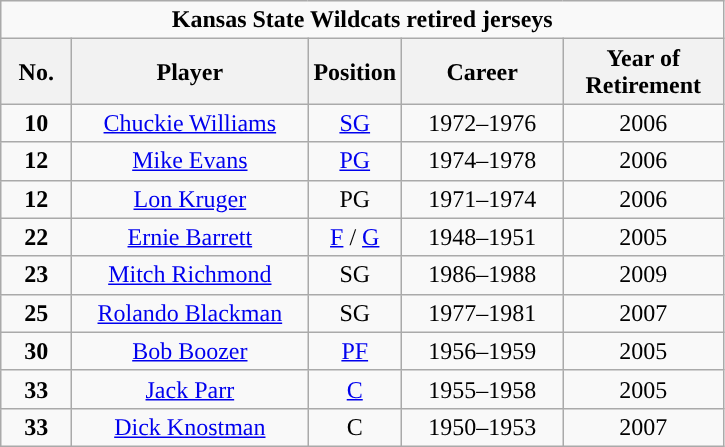<table class="wikitable sortable" style="text-align:center">
<tr>
<td colspan="5"><strong>Kansas State Wildcats retired jerseys</strong></td>
</tr>
<tr>
<th width=40px>No.</th>
<th width=150px>Player</th>
<th width=40px>Position</th>
<th width=100px>Career</th>
<th width=100px>Year of Retirement</th>
</tr>
<tr>
<td><strong>10</strong></td>
<td><a href='#'>Chuckie Williams</a></td>
<td><a href='#'>SG</a></td>
<td>1972–1976</td>
<td>2006</td>
</tr>
<tr>
<td><strong>12</strong></td>
<td><a href='#'>Mike Evans</a></td>
<td><a href='#'>PG</a></td>
<td>1974–1978</td>
<td>2006</td>
</tr>
<tr>
<td><strong>12</strong></td>
<td><a href='#'>Lon Kruger</a></td>
<td>PG</td>
<td>1971–1974</td>
<td>2006</td>
</tr>
<tr>
<td><strong>22</strong></td>
<td><a href='#'>Ernie Barrett</a></td>
<td><a href='#'>F</a> / <a href='#'>G</a></td>
<td>1948–1951</td>
<td>2005</td>
</tr>
<tr>
<td><strong>23</strong></td>
<td><a href='#'>Mitch Richmond</a></td>
<td>SG</td>
<td>1986–1988</td>
<td>2009</td>
</tr>
<tr>
<td><strong>25</strong></td>
<td><a href='#'>Rolando Blackman</a></td>
<td>SG</td>
<td>1977–1981</td>
<td>2007</td>
</tr>
<tr>
<td><strong>30</strong></td>
<td><a href='#'>Bob Boozer</a></td>
<td><a href='#'>PF</a></td>
<td>1956–1959</td>
<td>2005</td>
</tr>
<tr>
<td><strong>33</strong></td>
<td><a href='#'>Jack Parr</a></td>
<td><a href='#'>C</a></td>
<td>1955–1958</td>
<td>2005</td>
</tr>
<tr>
<td><strong>33</strong></td>
<td><a href='#'>Dick Knostman</a></td>
<td>C</td>
<td>1950–1953</td>
<td>2007</td>
</tr>
</table>
